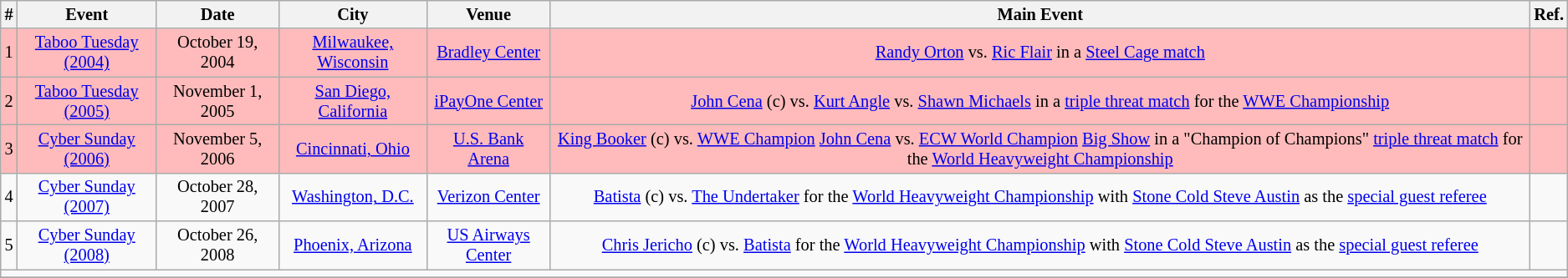<table class="sortable wikitable succession-box" style="font-size:85%; text-align:center;">
<tr>
<th>#</th>
<th>Event</th>
<th>Date</th>
<th>City</th>
<th>Venue</th>
<th>Main Event</th>
<th>Ref.</th>
</tr>
<tr style="background: #FBB;">
<td>1</td>
<td><a href='#'>Taboo Tuesday (2004)</a></td>
<td>October 19, 2004</td>
<td><a href='#'>Milwaukee, Wisconsin</a></td>
<td><a href='#'>Bradley Center</a></td>
<td><a href='#'>Randy Orton</a> vs. <a href='#'>Ric Flair</a> in a <a href='#'>Steel Cage match</a></td>
<td></td>
</tr>
<tr style="background: #FBB;">
<td>2</td>
<td><a href='#'>Taboo Tuesday (2005)</a></td>
<td>November 1, 2005</td>
<td><a href='#'>San Diego, California</a></td>
<td><a href='#'>iPayOne Center</a></td>
<td><a href='#'>John Cena</a> (c) vs. <a href='#'>Kurt Angle</a> vs. <a href='#'>Shawn Michaels</a> in a <a href='#'>triple threat match</a> for the <a href='#'>WWE Championship</a></td>
<td></td>
</tr>
<tr style="background: #FBB;">
<td>3</td>
<td><a href='#'>Cyber Sunday (2006)</a></td>
<td>November 5, 2006</td>
<td><a href='#'>Cincinnati, Ohio</a></td>
<td><a href='#'>U.S. Bank Arena</a></td>
<td><a href='#'>King Booker</a> (c) vs. <a href='#'>WWE Champion</a> <a href='#'>John Cena</a> vs. <a href='#'>ECW World Champion</a> <a href='#'>Big Show</a> in a "Champion of Champions" <a href='#'>triple threat match</a> for the <a href='#'>World Heavyweight Championship</a></td>
<td></td>
</tr>
<tr>
<td>4</td>
<td><a href='#'>Cyber Sunday (2007)</a></td>
<td>October 28, 2007</td>
<td><a href='#'>Washington, D.C.</a></td>
<td><a href='#'>Verizon Center</a></td>
<td><a href='#'>Batista</a> (c) vs. <a href='#'>The Undertaker</a> for the <a href='#'>World Heavyweight Championship</a> with <a href='#'>Stone Cold Steve Austin</a> as the <a href='#'>special guest referee</a></td>
<td></td>
</tr>
<tr>
<td>5</td>
<td><a href='#'>Cyber Sunday (2008)</a></td>
<td>October 26, 2008</td>
<td><a href='#'>Phoenix, Arizona</a></td>
<td><a href='#'>US Airways Center</a></td>
<td><a href='#'>Chris Jericho</a> (c) vs. <a href='#'>Batista</a> for the <a href='#'>World Heavyweight Championship</a> with <a href='#'>Stone Cold Steve Austin</a> as the <a href='#'>special guest referee</a></td>
<td></td>
</tr>
<tr>
<td colspan="10"></td>
</tr>
<tr>
</tr>
</table>
